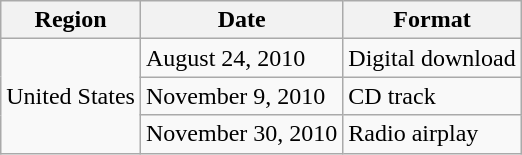<table class="wikitable">
<tr>
<th>Region</th>
<th>Date</th>
<th>Format</th>
</tr>
<tr>
<td rowspan="3">United States</td>
<td>August 24, 2010</td>
<td>Digital download</td>
</tr>
<tr>
<td>November 9, 2010</td>
<td>CD track</td>
</tr>
<tr>
<td>November 30, 2010 </td>
<td>Radio airplay</td>
</tr>
</table>
